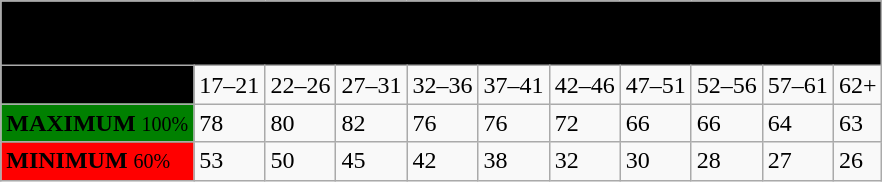<table class="wikitable">
<tr style="background: black" align="center">
<td colspan="11" style="font-size:;"><span><strong>SIT-UPS (2 minutes)</strong><br><small>MALE and FEMALE</small></span></td>
</tr>
<tr>
<td style="background: black"><span> <strong>AGE GROUP</strong></span></td>
<td>17–21</td>
<td>22–26</td>
<td>27–31</td>
<td>32–36</td>
<td>37–41</td>
<td>42–46</td>
<td>47–51</td>
<td>52–56</td>
<td>57–61</td>
<td>62+</td>
</tr>
<tr>
<td style="background: green"><strong>MAXIMUM</strong> <small>100%</small></td>
<td>78</td>
<td>80</td>
<td>82</td>
<td>76</td>
<td>76</td>
<td>72</td>
<td>66</td>
<td>66</td>
<td>64</td>
<td>63</td>
</tr>
<tr>
<td style="background: red"><strong>MINIMUM</strong> <small>60%</small></td>
<td>53</td>
<td>50</td>
<td>45</td>
<td>42</td>
<td>38</td>
<td>32</td>
<td>30</td>
<td>28</td>
<td>27</td>
<td>26</td>
</tr>
</table>
